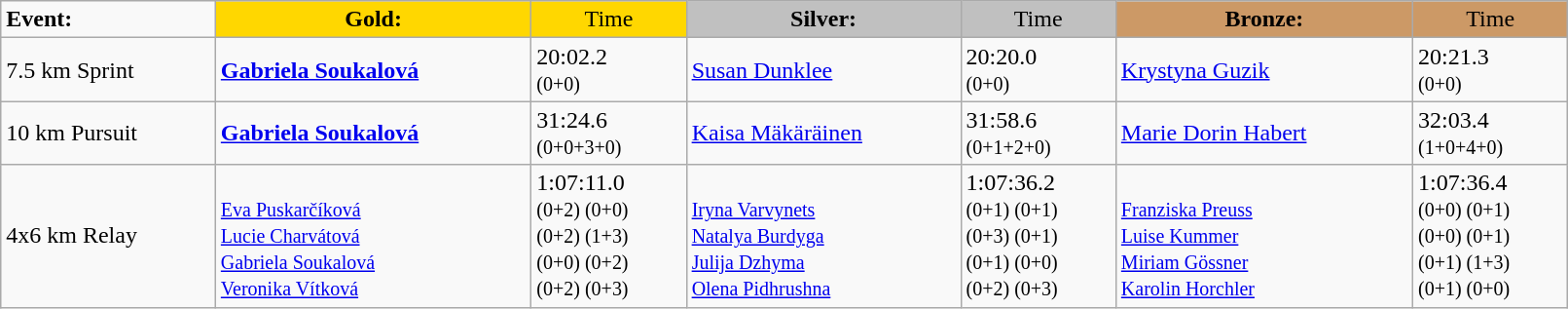<table class="wikitable" width=85%>
<tr>
<td><strong>Event:</strong></td>
<td style="text-align:center;background-color:gold;"><strong>Gold:</strong></td>
<td style="text-align:center;background-color:gold;">Time</td>
<td style="text-align:center;background-color:silver;"><strong>Silver:</strong></td>
<td style="text-align:center;background-color:silver;">Time</td>
<td style="text-align:center;background-color:#CC9966;"><strong>Bronze:</strong></td>
<td style="text-align:center;background-color:#CC9966;">Time</td>
</tr>
<tr>
<td>7.5 km Sprint<br></td>
<td><strong><a href='#'>Gabriela Soukalová</a></strong><br><small></small></td>
<td>20:02.2<br><small>(0+0)</small></td>
<td><a href='#'>Susan Dunklee</a><br><small></small></td>
<td>20:20.0<br><small>(0+0)</small></td>
<td><a href='#'>Krystyna Guzik</a><br><small></small></td>
<td>20:21.3<br><small>(0+0)</small></td>
</tr>
<tr>
<td>10 km Pursuit<br></td>
<td><strong><a href='#'>Gabriela Soukalová</a></strong><br><small></small></td>
<td>31:24.6<br><small>(0+0+3+0)</small></td>
<td><a href='#'>Kaisa Mäkäräinen</a><br><small></small></td>
<td>31:58.6<br><small>(0+1+2+0)</small></td>
<td><a href='#'>Marie Dorin Habert</a><br><small></small></td>
<td>32:03.4<br><small>(1+0+4+0)</small></td>
</tr>
<tr>
<td>4x6 km Relay<br></td>
<td><strong></strong><br><small><a href='#'>Eva Puskarčíková</a><br><a href='#'>Lucie Charvátová</a><br><a href='#'>Gabriela Soukalová</a><br><a href='#'>Veronika Vítková</a></small></td>
<td>1:07:11.0<br><small>(0+2) (0+0)<br>(0+2) (1+3)<br>(0+0) (0+2)<br>(0+2) (0+3)</small></td>
<td><br><small><a href='#'>Iryna Varvynets</a><br><a href='#'>Natalya Burdyga</a><br><a href='#'>Julija Dzhyma</a><br><a href='#'>Olena Pidhrushna</a></small></td>
<td>1:07:36.2<br><small>(0+1) (0+1)<br>(0+3) (0+1)<br>(0+1) (0+0)<br>(0+2) (0+3)</small></td>
<td><br><small><a href='#'>Franziska Preuss</a><br><a href='#'>Luise Kummer</a><br><a href='#'>Miriam Gössner</a><br><a href='#'>Karolin Horchler</a></small></td>
<td>1:07:36.4<br><small>(0+0) (0+1)<br>(0+0) (0+1)<br>(0+1) (1+3)<br>(0+1) (0+0)</small></td>
</tr>
</table>
